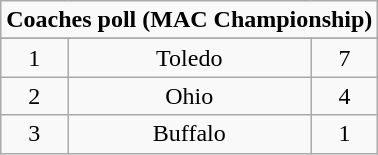<table class="wikitable">
<tr align="center">
<td align="center" Colspan="3"><strong>Coaches poll (MAC Championship)</strong></td>
</tr>
<tr align="center">
</tr>
<tr align="center">
<td>1</td>
<td>Toledo</td>
<td>7</td>
</tr>
<tr align="center">
<td>2</td>
<td>Ohio</td>
<td>4</td>
</tr>
<tr align="center">
<td>3</td>
<td>Buffalo</td>
<td>1</td>
</tr>
</table>
